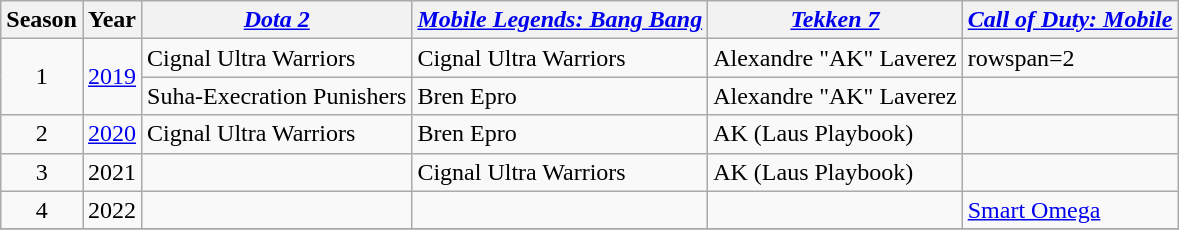<table class="wikitable">
<tr>
<th>Season</th>
<th>Year</th>
<th><em><a href='#'>Dota 2</a></em></th>
<th><em><a href='#'>Mobile Legends: Bang Bang</a></em></th>
<th><em><a href='#'>Tekken 7</a></em></th>
<th><em><a href='#'>Call of Duty: Mobile</a></em></th>
</tr>
<tr>
<td align=center rowspan=2>1</td>
<td rowspan=2><a href='#'>2019</a></td>
<td>Cignal Ultra Warriors</td>
<td>Cignal Ultra Warriors<br></td>
<td>Alexandre "AK" Laverez</td>
<td>rowspan=2 </td>
</tr>
<tr>
<td>Suha-Execration Punishers</td>
<td>Bren Epro</td>
<td>Alexandre "AK" Laverez</td>
</tr>
<tr>
<td align=center>2</td>
<td><a href='#'>2020</a></td>
<td>Cignal Ultra Warriors</td>
<td>Bren Epro</td>
<td>AK (Laus Playbook)</td>
<td></td>
</tr>
<tr>
<td align=center>3</td>
<td>2021</td>
<td></td>
<td>Cignal Ultra Warriors</td>
<td>AK (Laus Playbook)</td>
<td></td>
</tr>
<tr>
<td align=center>4</td>
<td>2022</td>
<td></td>
<td></td>
<td></td>
<td><a href='#'>Smart Omega</a></td>
</tr>
<tr>
</tr>
</table>
